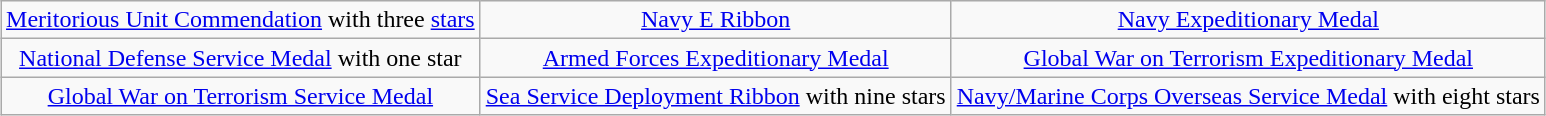<table class="wikitable" style="margin:1em auto; text-align:center;">
<tr>
<td><a href='#'>Meritorious Unit Commendation</a> with three <a href='#'>stars</a></td>
<td><a href='#'>Navy E Ribbon</a></td>
<td><a href='#'>Navy Expeditionary Medal</a></td>
</tr>
<tr>
<td><a href='#'>National Defense Service Medal</a> with one star</td>
<td><a href='#'>Armed Forces Expeditionary Medal</a></td>
<td><a href='#'>Global War on Terrorism Expeditionary Medal</a></td>
</tr>
<tr>
<td><a href='#'>Global War on Terrorism Service Medal</a></td>
<td><a href='#'>Sea Service Deployment Ribbon</a> with nine stars</td>
<td><a href='#'>Navy/Marine Corps Overseas Service Medal</a> with eight stars</td>
</tr>
</table>
